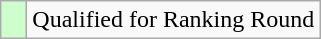<table class="wikitable">
<tr>
<td width="10px" bgcolor="#ccffcc"></td>
<td>Qualified for Ranking Round</td>
</tr>
</table>
